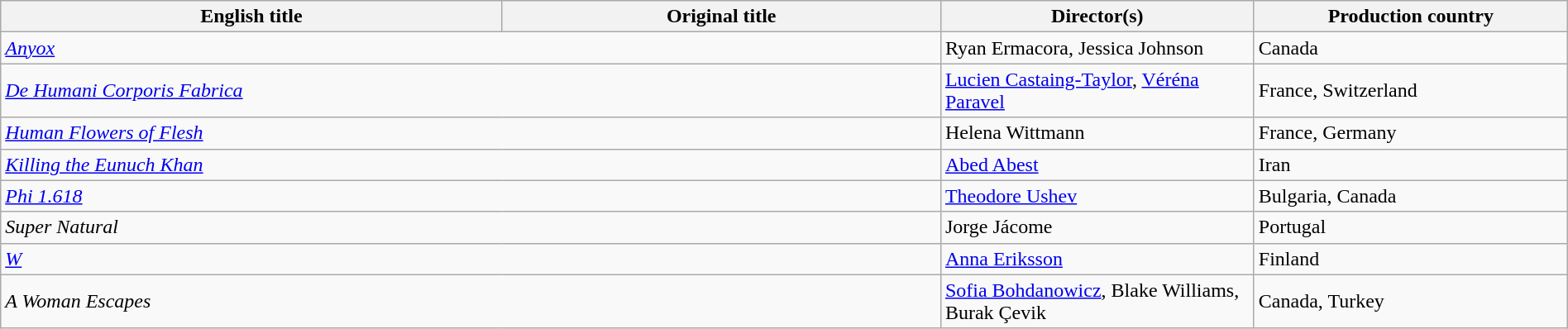<table class="wikitable" width=100%>
<tr>
<th scope="col" width="32%">English title</th>
<th scope="col" width="28%">Original title</th>
<th scope="col" width="20%">Director(s)</th>
<th scope="col" width="20%">Production country</th>
</tr>
<tr>
<td colspan=2><em><a href='#'>Anyox</a></em></td>
<td>Ryan Ermacora, Jessica Johnson</td>
<td>Canada</td>
</tr>
<tr>
<td colspan=2><em><a href='#'>De Humani Corporis Fabrica</a></em></td>
<td><a href='#'>Lucien Castaing-Taylor</a>, <a href='#'>Véréna Paravel</a></td>
<td>France, Switzerland</td>
</tr>
<tr>
<td colspan=2><em><a href='#'>Human Flowers of Flesh</a></em></td>
<td>Helena Wittmann</td>
<td>France, Germany</td>
</tr>
<tr>
<td colspan=2><em><a href='#'>Killing the Eunuch Khan</a></em></td>
<td><a href='#'>Abed Abest</a></td>
<td>Iran</td>
</tr>
<tr>
<td colspan=2><em><a href='#'>Phi 1.618</a></em></td>
<td><a href='#'>Theodore Ushev</a></td>
<td>Bulgaria, Canada</td>
</tr>
<tr>
<td colspan=2><em>Super Natural</em></td>
<td>Jorge Jácome</td>
<td>Portugal</td>
</tr>
<tr>
<td colspan=2><em><a href='#'>W</a></em></td>
<td><a href='#'>Anna Eriksson</a></td>
<td>Finland</td>
</tr>
<tr>
<td colspan=2><em>A Woman Escapes</em></td>
<td><a href='#'>Sofia Bohdanowicz</a>, Blake Williams, Burak Çevik</td>
<td>Canada, Turkey</td>
</tr>
</table>
